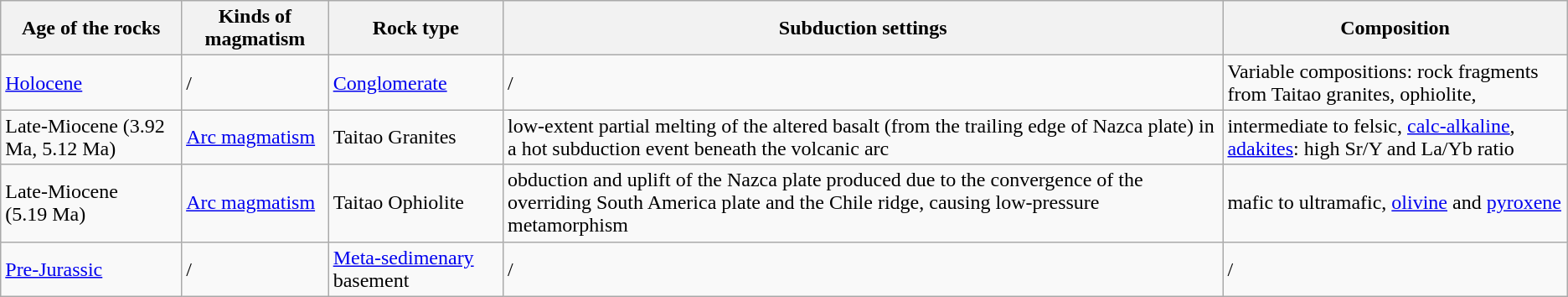<table class="wikitable">
<tr>
<th>Age of the rocks</th>
<th>Kinds of magmatism</th>
<th>Rock type</th>
<th>Subduction settings</th>
<th>Composition</th>
</tr>
<tr>
<td><a href='#'>Holocene</a></td>
<td>/</td>
<td><a href='#'>Conglomerate</a></td>
<td>/</td>
<td>Variable compositions: rock fragments from Taitao granites, ophiolite,</td>
</tr>
<tr>
<td>Late-Miocene (3.92 Ma, 5.12 Ma)</td>
<td><a href='#'>Arc magmatism</a></td>
<td>Taitao Granites</td>
<td>low-extent partial melting of the altered basalt (from the trailing edge of Nazca plate) in a hot subduction event beneath the volcanic arc</td>
<td>intermediate to felsic, <a href='#'>calc-alkaline</a>, <a href='#'>adakites</a>: high Sr/Y and La/Yb ratio</td>
</tr>
<tr>
<td>Late-Miocene<br>(5.19 Ma)</td>
<td><a href='#'>Arc magmatism</a></td>
<td>Taitao Ophiolite</td>
<td>obduction and uplift of the Nazca plate produced due to the convergence of the overriding South America plate and the Chile ridge, causing low-pressure metamorphism</td>
<td>mafic to ultramafic, <a href='#'>olivine</a> and <a href='#'>pyroxene</a></td>
</tr>
<tr>
<td><a href='#'>Pre-Jurassic</a></td>
<td>/</td>
<td><a href='#'>Meta-sedimenary</a> basement</td>
<td>/</td>
<td>/</td>
</tr>
</table>
